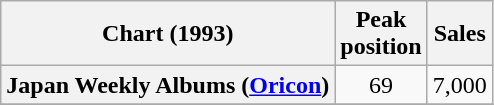<table class="wikitable sortable plainrowheaders" style="text-align:center;">
<tr>
<th scope="col">Chart (1993)</th>
<th scope="col">Peak<br>position</th>
<th scope="col">Sales</th>
</tr>
<tr>
<th scope="row">Japan Weekly Albums (<a href='#'>Oricon</a>)</th>
<td style="text-align:center;">69</td>
<td style="text-align:left;">7,000</td>
</tr>
<tr>
</tr>
</table>
